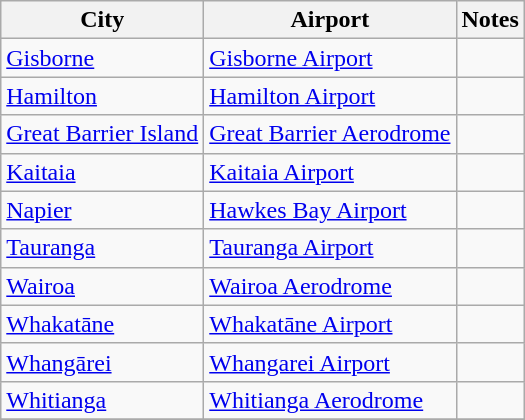<table class="sortable wikitable">
<tr>
<th>City</th>
<th>Airport</th>
<th class="unsortable">Notes</th>
</tr>
<tr>
<td><a href='#'>Gisborne</a></td>
<td><a href='#'>Gisborne Airport</a></td>
<td></td>
</tr>
<tr>
<td><a href='#'>Hamilton</a></td>
<td><a href='#'>Hamilton Airport</a></td>
<td></td>
</tr>
<tr>
<td><a href='#'>Great Barrier Island</a></td>
<td><a href='#'>Great Barrier Aerodrome</a></td>
<td></td>
</tr>
<tr>
<td><a href='#'>Kaitaia</a></td>
<td><a href='#'>Kaitaia Airport</a></td>
<td></td>
</tr>
<tr>
<td><a href='#'>Napier</a></td>
<td><a href='#'>Hawkes Bay Airport</a></td>
<td></td>
</tr>
<tr>
<td><a href='#'>Tauranga</a></td>
<td><a href='#'>Tauranga Airport</a></td>
<td></td>
</tr>
<tr>
<td><a href='#'>Wairoa</a></td>
<td><a href='#'>Wairoa Aerodrome</a></td>
<td></td>
</tr>
<tr>
<td><a href='#'>Whakatāne</a></td>
<td><a href='#'>Whakatāne Airport</a></td>
<td></td>
</tr>
<tr>
<td><a href='#'>Whangārei</a></td>
<td><a href='#'>Whangarei Airport</a></td>
<td></td>
</tr>
<tr>
<td><a href='#'>Whitianga</a></td>
<td><a href='#'>Whitianga Aerodrome</a></td>
<td></td>
</tr>
<tr>
</tr>
</table>
